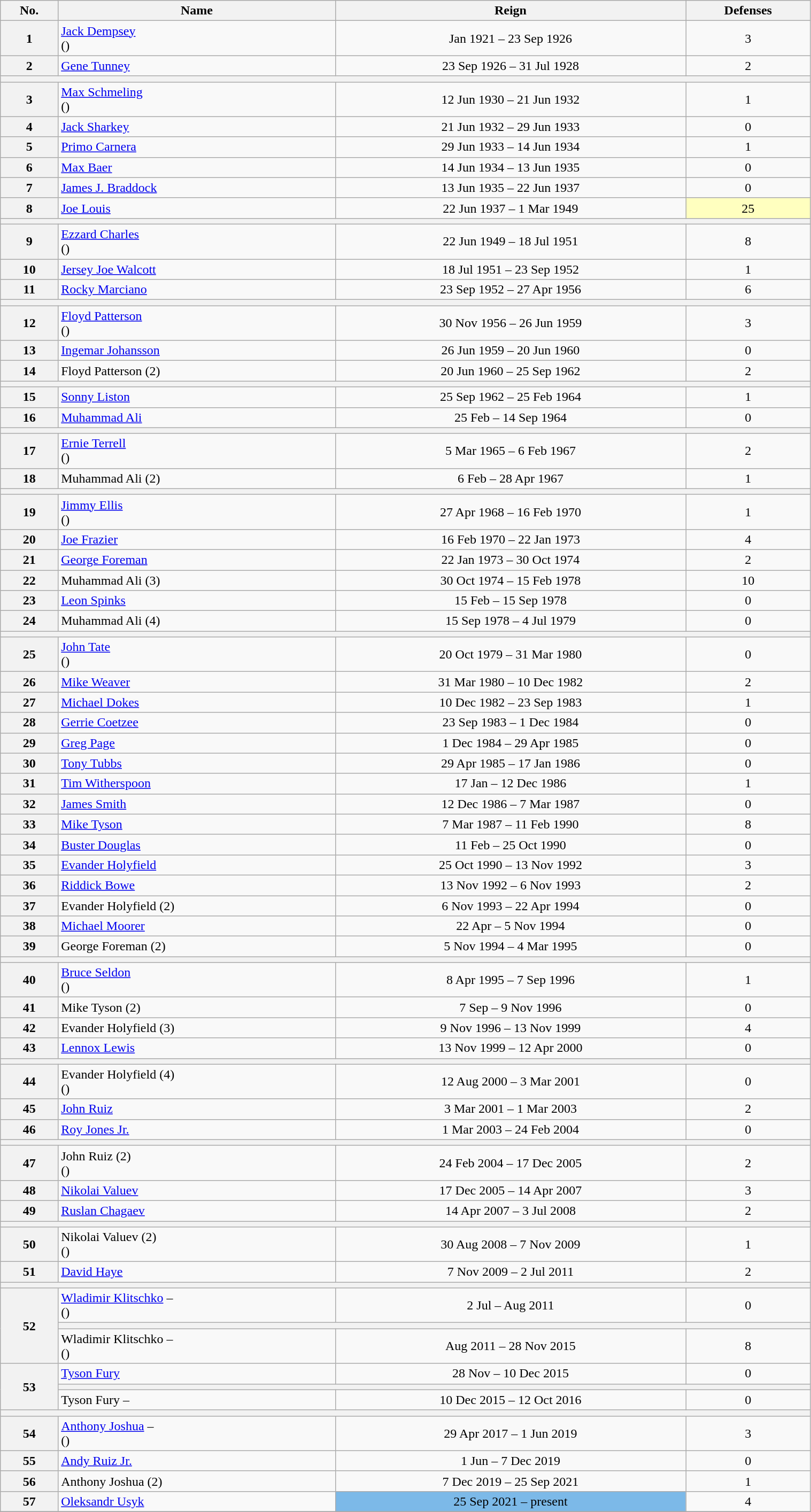<table class="wikitable sortable" style="width:80%">
<tr>
<th>No.</th>
<th>Name</th>
<th>Reign</th>
<th>Defenses</th>
</tr>
<tr align=center>
<th>1</th>
<td align=left><a href='#'>Jack Dempsey</a><br>()</td>
<td>Jan 1921 – 23 Sep 1926</td>
<td>3</td>
</tr>
<tr align=center>
<th>2</th>
<td align=left><a href='#'>Gene Tunney</a></td>
<td>23 Sep 1926 – 31 Jul 1928</td>
<td>2</td>
</tr>
<tr align=center>
<th colspan="4"></th>
</tr>
<tr align=center>
<th>3</th>
<td align=left><a href='#'>Max Schmeling</a><br>()</td>
<td>12 Jun 1930 – 21 Jun 1932</td>
<td>1</td>
</tr>
<tr align=center>
<th>4</th>
<td align=left><a href='#'>Jack Sharkey</a></td>
<td>21 Jun 1932 – 29 Jun 1933</td>
<td>0</td>
</tr>
<tr align=center>
<th>5</th>
<td align=left><a href='#'>Primo Carnera</a></td>
<td>29 Jun 1933 – 14 Jun 1934</td>
<td>1</td>
</tr>
<tr align=center>
<th>6</th>
<td align=left><a href='#'>Max Baer</a></td>
<td>14 Jun 1934 – 13 Jun 1935</td>
<td>0</td>
</tr>
<tr align=center>
<th>7</th>
<td align=left><a href='#'>James J. Braddock</a></td>
<td>13 Jun 1935 – 22 Jun 1937</td>
<td>0</td>
</tr>
<tr align=center>
<th>8</th>
<td align=left><a href='#'>Joe Louis</a></td>
<td>22 Jun 1937 – 1 Mar 1949</td>
<td style="background:#ffffbf;">25</td>
</tr>
<tr align=center>
<th colspan="4"></th>
</tr>
<tr align=center>
<th>9</th>
<td align=left><a href='#'>Ezzard Charles</a><br>()</td>
<td>22 Jun 1949 – 18 Jul 1951</td>
<td>8</td>
</tr>
<tr align=center>
<th>10</th>
<td align=left><a href='#'>Jersey Joe Walcott</a></td>
<td>18 Jul 1951 – 23 Sep 1952</td>
<td>1</td>
</tr>
<tr align=center>
<th>11</th>
<td align=left><a href='#'>Rocky Marciano</a></td>
<td>23 Sep 1952 – 27 Apr 1956</td>
<td>6</td>
</tr>
<tr align=center>
<th colspan="4"></th>
</tr>
<tr align=center>
<th>12</th>
<td align=left><a href='#'>Floyd Patterson</a><br>()</td>
<td>30 Nov 1956 – 26 Jun 1959</td>
<td>3</td>
</tr>
<tr align=center>
<th>13</th>
<td align=left><a href='#'>Ingemar Johansson</a></td>
<td>26 Jun 1959 – 20 Jun 1960</td>
<td>0</td>
</tr>
<tr align=center>
<th>14</th>
<td align=left>Floyd Patterson (2)</td>
<td>20 Jun 1960 – 25 Sep 1962</td>
<td>2</td>
</tr>
<tr align=center>
<th colspan="4"></th>
</tr>
<tr align=center>
<th>15</th>
<td align=left><a href='#'>Sonny Liston</a></td>
<td>25 Sep 1962 – 25 Feb 1964</td>
<td>1</td>
</tr>
<tr align=center>
<th>16</th>
<td align=left><a href='#'>Muhammad Ali</a></td>
<td>25 Feb – 14 Sep 1964</td>
<td>0</td>
</tr>
<tr align=center>
<th colspan="4"></th>
</tr>
<tr align=center>
<th>17</th>
<td align=left><a href='#'>Ernie Terrell</a><br>()</td>
<td>5 Mar 1965 – 6 Feb 1967</td>
<td>2</td>
</tr>
<tr align=center>
<th>18</th>
<td align=left>Muhammad Ali (2)</td>
<td>6 Feb – 28 Apr 1967</td>
<td>1</td>
</tr>
<tr align=center>
<th colspan="4"></th>
</tr>
<tr align=center>
<th>19</th>
<td align=left><a href='#'>Jimmy Ellis</a><br>()</td>
<td>27 Apr 1968 – 16 Feb 1970</td>
<td>1</td>
</tr>
<tr align=center>
<th>20</th>
<td align=left><a href='#'>Joe Frazier</a></td>
<td>16 Feb 1970 – 22 Jan 1973</td>
<td>4</td>
</tr>
<tr align=center>
<th>21</th>
<td align=left><a href='#'>George Foreman</a></td>
<td>22 Jan 1973 – 30 Oct 1974</td>
<td>2</td>
</tr>
<tr align=center>
<th>22</th>
<td align=left>Muhammad Ali (3)</td>
<td>30 Oct 1974 – 15 Feb 1978</td>
<td>10</td>
</tr>
<tr align=center>
<th>23</th>
<td align=left><a href='#'>Leon Spinks</a></td>
<td>15 Feb – 15 Sep 1978</td>
<td>0</td>
</tr>
<tr align=center>
<th>24</th>
<td align=left>Muhammad Ali (4)</td>
<td>15 Sep 1978 – 4 Jul 1979</td>
<td>0</td>
</tr>
<tr align=center>
<th colspan="4"></th>
</tr>
<tr align=center>
<th>25</th>
<td align=left><a href='#'>John Tate</a><br>()</td>
<td>20 Oct 1979 – 31 Mar 1980</td>
<td>0</td>
</tr>
<tr align=center>
<th>26</th>
<td align=left><a href='#'>Mike Weaver</a></td>
<td>31 Mar 1980 – 10 Dec 1982</td>
<td>2</td>
</tr>
<tr align=center>
<th>27</th>
<td align=left><a href='#'>Michael Dokes</a></td>
<td>10 Dec 1982 – 23 Sep 1983</td>
<td>1</td>
</tr>
<tr align=center>
<th>28</th>
<td align=left><a href='#'>Gerrie Coetzee</a></td>
<td>23 Sep 1983 – 1 Dec 1984</td>
<td>0</td>
</tr>
<tr align=center>
<th>29</th>
<td align=left><a href='#'>Greg Page</a></td>
<td>1 Dec 1984 – 29 Apr 1985</td>
<td>0</td>
</tr>
<tr align=center>
<th>30</th>
<td align=left><a href='#'>Tony Tubbs</a></td>
<td>29 Apr 1985 – 17 Jan 1986</td>
<td>0</td>
</tr>
<tr align=center>
<th>31</th>
<td align=left><a href='#'>Tim Witherspoon</a></td>
<td>17 Jan – 12 Dec 1986</td>
<td>1</td>
</tr>
<tr align=center>
<th>32</th>
<td align=left><a href='#'>James Smith</a></td>
<td>12 Dec 1986 – 7 Mar 1987</td>
<td>0</td>
</tr>
<tr align=center>
<th>33</th>
<td align=left><a href='#'>Mike Tyson</a></td>
<td>7 Mar 1987 – 11 Feb 1990</td>
<td>8</td>
</tr>
<tr align=center>
<th>34</th>
<td align=left><a href='#'>Buster Douglas</a></td>
<td>11 Feb – 25 Oct 1990</td>
<td>0</td>
</tr>
<tr align=center>
<th>35</th>
<td align=left><a href='#'>Evander Holyfield</a></td>
<td>25 Oct 1990 – 13 Nov 1992</td>
<td>3</td>
</tr>
<tr align=center>
<th>36</th>
<td align=left><a href='#'>Riddick Bowe</a></td>
<td>13 Nov 1992 – 6 Nov 1993</td>
<td>2</td>
</tr>
<tr align=center>
<th>37</th>
<td align=left>Evander Holyfield (2)</td>
<td>6 Nov 1993 – 22 Apr 1994</td>
<td>0</td>
</tr>
<tr align=center>
<th>38</th>
<td align=left><a href='#'>Michael Moorer</a></td>
<td>22 Apr – 5 Nov 1994</td>
<td>0</td>
</tr>
<tr align=center>
<th>39</th>
<td align=left>George Foreman (2)</td>
<td>5 Nov 1994 – 4 Mar 1995</td>
<td>0</td>
</tr>
<tr align=center>
<th colspan="4"></th>
</tr>
<tr align=center>
<th>40</th>
<td align=left><a href='#'>Bruce Seldon</a><br>()</td>
<td>8 Apr 1995 – 7 Sep 1996</td>
<td>1</td>
</tr>
<tr align=center>
<th>41</th>
<td align=left>Mike Tyson (2)</td>
<td>7 Sep – 9 Nov 1996</td>
<td>0</td>
</tr>
<tr align=center>
<th>42</th>
<td align=left>Evander Holyfield (3)</td>
<td>9 Nov 1996 – 13 Nov 1999</td>
<td>4</td>
</tr>
<tr align=center>
<th>43</th>
<td align=left><a href='#'>Lennox Lewis</a></td>
<td>13 Nov 1999 – 12 Apr 2000</td>
<td>0</td>
</tr>
<tr align=center>
<th colspan="4"></th>
</tr>
<tr align=center>
<th>44</th>
<td align=left>Evander Holyfield (4)<br>()</td>
<td>12 Aug 2000 – 3 Mar 2001</td>
<td>0</td>
</tr>
<tr align=center>
<th>45</th>
<td align=left><a href='#'>John Ruiz</a></td>
<td>3 Mar 2001 – 1 Mar 2003</td>
<td>2</td>
</tr>
<tr align=center>
<th>46</th>
<td align=left><a href='#'>Roy Jones Jr.</a></td>
<td>1 Mar 2003 – 24 Feb 2004</td>
<td>0</td>
</tr>
<tr align=center>
<th colspan="4"></th>
</tr>
<tr align=center>
<th>47</th>
<td align=left>John Ruiz (2)<br>()</td>
<td>24 Feb 2004 – 17 Dec 2005</td>
<td>2</td>
</tr>
<tr align=center>
<th>48</th>
<td align=left><a href='#'>Nikolai Valuev</a></td>
<td>17 Dec 2005 – 14 Apr 2007</td>
<td>3</td>
</tr>
<tr align=center>
<th>49</th>
<td align=left><a href='#'>Ruslan Chagaev</a></td>
<td>14 Apr 2007 – 3 Jul 2008</td>
<td>2</td>
</tr>
<tr align=center>
<th colspan="4"></th>
</tr>
<tr align=center>
<th>50</th>
<td align=left>Nikolai Valuev (2)<br>()</td>
<td>30 Aug 2008 – 7 Nov 2009</td>
<td>1</td>
</tr>
<tr align=center>
<th>51</th>
<td align=left><a href='#'>David Haye</a></td>
<td>7 Nov 2009 – 2 Jul 2011</td>
<td>2</td>
</tr>
<tr align=center>
<th colspan="4"></th>
</tr>
<tr align=center>
<th rowspan=3>52</th>
<td align=left><a href='#'>Wladimir Klitschko</a> – <br>()</td>
<td>2 Jul – Aug 2011</td>
<td>0</td>
</tr>
<tr align=center>
<th colspan=4></th>
</tr>
<tr align=center>
<td align=left>Wladimir Klitschko – <br>()</td>
<td>Aug 2011 – 28 Nov 2015</td>
<td>8</td>
</tr>
<tr align=center>
<th rowspan=3>53</th>
<td align=left><a href='#'>Tyson Fury</a></td>
<td>28 Nov – 10 Dec 2015</td>
<td>0</td>
</tr>
<tr align=center>
<th colspan=4></th>
</tr>
<tr align=center>
<td align=left>Tyson Fury – </td>
<td>10 Dec 2015 – 12 Oct 2016</td>
<td>0</td>
</tr>
<tr align=center>
<th colspan="4"></th>
</tr>
<tr align=center>
<th>54</th>
<td align=left><a href='#'>Anthony Joshua</a> – <br>()</td>
<td>29 Apr 2017 – 1 Jun 2019</td>
<td>3</td>
</tr>
<tr align=center>
<th>55</th>
<td align=left><a href='#'>Andy Ruiz Jr.</a></td>
<td>1 Jun – 7 Dec 2019</td>
<td>0</td>
</tr>
<tr align=center>
<th>56</th>
<td align=left>Anthony Joshua (2)</td>
<td>7 Dec 2019 – 25 Sep 2021</td>
<td>1</td>
</tr>
<tr align=center>
<th>57</th>
<td align=left><a href='#'>Oleksandr Usyk</a></td>
<td style="background:#7CB9E8;">25 Sep 2021 – present</td>
<td>4</td>
</tr>
<tr align=center>
</tr>
</table>
